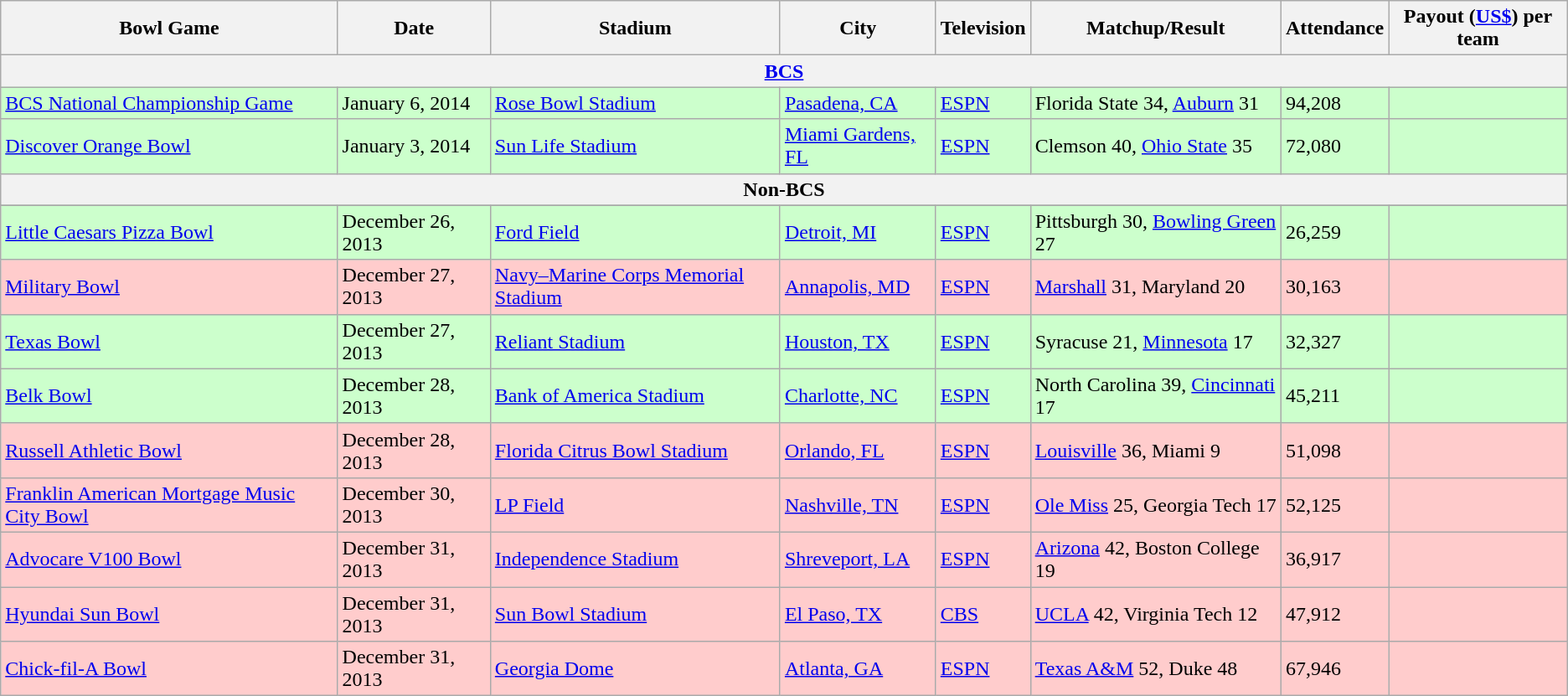<table class="wikitable">
<tr>
<th>Bowl Game</th>
<th>Date</th>
<th>Stadium</th>
<th>City</th>
<th>Television</th>
<th>Matchup/Result</th>
<th>Attendance</th>
<th>Payout (<a href='#'>US$</a>) per team</th>
</tr>
<tr>
<th colspan=8><a href='#'>BCS</a></th>
</tr>
<tr bgcolor=#ccffcc>
<td><a href='#'>BCS National Championship Game</a></td>
<td>January 6, 2014</td>
<td><a href='#'>Rose Bowl Stadium</a></td>
<td><a href='#'>Pasadena, CA</a></td>
<td><a href='#'>ESPN</a></td>
<td>Florida State 34, <a href='#'>Auburn</a> 31</td>
<td>94,208</td>
<td></td>
</tr>
<tr bgcolor=#ccffcc>
<td><a href='#'>Discover Orange Bowl</a></td>
<td>January 3, 2014</td>
<td><a href='#'>Sun Life Stadium</a></td>
<td><a href='#'>Miami Gardens, FL</a></td>
<td><a href='#'>ESPN</a></td>
<td>Clemson 40, <a href='#'>Ohio State</a> 35</td>
<td>72,080</td>
<td></td>
</tr>
<tr>
<th colspan=8>Non-BCS</th>
</tr>
<tr>
</tr>
<tr bgcolor=#ccffcc>
<td><a href='#'>Little Caesars Pizza Bowl</a></td>
<td>December 26, 2013</td>
<td><a href='#'>Ford Field</a></td>
<td><a href='#'>Detroit, MI</a></td>
<td><a href='#'>ESPN</a></td>
<td>Pittsburgh 30, <a href='#'>Bowling Green</a> 27</td>
<td>26,259</td>
<td></td>
</tr>
<tr bgcolor=#ffcccc>
<td><a href='#'>Military Bowl</a></td>
<td>December 27, 2013</td>
<td><a href='#'>Navy–Marine Corps Memorial Stadium</a></td>
<td><a href='#'>Annapolis, MD</a></td>
<td><a href='#'>ESPN</a></td>
<td><a href='#'>Marshall</a> 31, Maryland 20</td>
<td>30,163</td>
<td></td>
</tr>
<tr bgcolor=#ccffcc>
<td><a href='#'>Texas Bowl</a></td>
<td>December 27, 2013</td>
<td><a href='#'>Reliant Stadium</a></td>
<td><a href='#'>Houston, TX</a></td>
<td><a href='#'>ESPN</a></td>
<td>Syracuse 21, <a href='#'>Minnesota</a> 17</td>
<td>32,327</td>
<td></td>
</tr>
<tr bgcolor=#ccffcc>
<td><a href='#'>Belk Bowl</a></td>
<td>December 28, 2013</td>
<td><a href='#'>Bank of America Stadium</a></td>
<td><a href='#'>Charlotte, NC</a></td>
<td><a href='#'>ESPN</a></td>
<td>North Carolina 39, <a href='#'>Cincinnati</a> 17</td>
<td>45,211</td>
<td></td>
</tr>
<tr bgcolor=ffcccc>
<td><a href='#'>Russell Athletic Bowl</a></td>
<td>December 28, 2013</td>
<td><a href='#'>Florida Citrus Bowl Stadium</a></td>
<td><a href='#'>Orlando, FL</a></td>
<td><a href='#'>ESPN</a></td>
<td><a href='#'>Louisville</a> 36, Miami 9</td>
<td>51,098</td>
<td></td>
</tr>
<tr bgcolor=#ffcccc>
<td><a href='#'>Franklin American Mortgage Music City Bowl</a></td>
<td>December 30, 2013</td>
<td><a href='#'>LP Field</a></td>
<td><a href='#'>Nashville, TN</a></td>
<td><a href='#'>ESPN</a></td>
<td><a href='#'>Ole Miss</a> 25, Georgia Tech 17</td>
<td>52,125</td>
<td></td>
</tr>
<tr bgcolor=#ffcccc>
<td><a href='#'>Advocare V100 Bowl</a></td>
<td>December 31, 2013</td>
<td><a href='#'>Independence Stadium</a></td>
<td><a href='#'>Shreveport, LA</a></td>
<td><a href='#'>ESPN</a></td>
<td><a href='#'>Arizona</a> 42, Boston College 19</td>
<td>36,917</td>
<td></td>
</tr>
<tr bgcolor=#ffcccc>
<td><a href='#'>Hyundai Sun Bowl</a></td>
<td>December 31, 2013</td>
<td><a href='#'>Sun Bowl Stadium</a></td>
<td><a href='#'>El Paso, TX</a></td>
<td><a href='#'>CBS</a></td>
<td><a href='#'>UCLA</a> 42, Virginia Tech 12</td>
<td>47,912</td>
<td></td>
</tr>
<tr bgcolor=#ffcccc>
<td><a href='#'>Chick-fil-A Bowl</a></td>
<td>December 31, 2013</td>
<td><a href='#'>Georgia Dome</a></td>
<td><a href='#'>Atlanta, GA</a></td>
<td><a href='#'>ESPN</a></td>
<td><a href='#'>Texas A&M</a> 52, Duke 48</td>
<td>67,946</td>
<td></td>
</tr>
</table>
